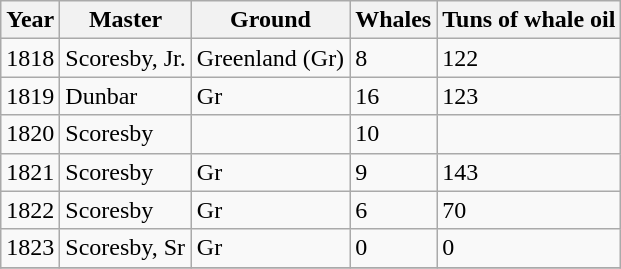<table class="sortable wikitable">
<tr>
<th>Year</th>
<th>Master</th>
<th>Ground</th>
<th>Whales</th>
<th>Tuns of whale oil</th>
</tr>
<tr>
<td>1818</td>
<td>Scoresby, Jr.</td>
<td>Greenland (Gr)</td>
<td>8</td>
<td>122</td>
</tr>
<tr>
<td>1819</td>
<td>Dunbar</td>
<td>Gr</td>
<td>16</td>
<td>123</td>
</tr>
<tr>
<td>1820</td>
<td>Scoresby</td>
<td></td>
<td>10</td>
<td></td>
</tr>
<tr>
<td>1821</td>
<td>Scoresby</td>
<td>Gr</td>
<td>9</td>
<td>143</td>
</tr>
<tr>
<td>1822</td>
<td>Scoresby</td>
<td>Gr</td>
<td>6</td>
<td>70</td>
</tr>
<tr>
<td>1823</td>
<td>Scoresby, Sr</td>
<td>Gr</td>
<td>0</td>
<td>0</td>
</tr>
<tr>
</tr>
</table>
